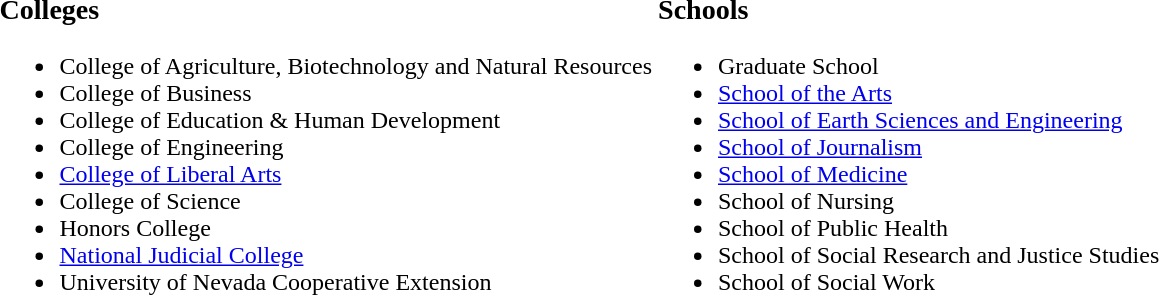<table>
<tr>
<td valign="top"><br><h3>Colleges</h3><ul><li>College of Agriculture, Biotechnology and Natural Resources</li><li>College of Business</li><li>College of Education & Human Development</li><li>College of Engineering</li><li><a href='#'>College of Liberal Arts</a></li><li>College of Science</li><li>Honors College</li><li><a href='#'>National Judicial College</a></li><li>University of Nevada Cooperative Extension</li></ul></td>
<td valign="top"><br><h3>Schools</h3><ul><li>Graduate School</li><li><a href='#'>School of the Arts</a></li><li><a href='#'>School of Earth Sciences and Engineering</a></li><li><a href='#'>School of Journalism</a></li><li><a href='#'>School of Medicine</a></li><li>School of Nursing</li><li>School of Public Health</li><li>School of Social Research and Justice Studies</li><li>School of Social Work</li></ul></td>
</tr>
</table>
